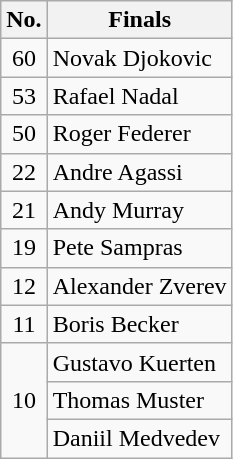<table class="wikitable nowrap" style="display:inline-table">
<tr>
<th scope="col" style="width:20">No.</th>
<th>Finals</th>
</tr>
<tr>
<td style="text-align:center;">60</td>
<td> Novak Djokovic</td>
</tr>
<tr>
<td style="text-align:center;">53</td>
<td> Rafael Nadal</td>
</tr>
<tr>
<td style="text-align:center;">50</td>
<td> Roger Federer</td>
</tr>
<tr>
<td style="text-align:center;">22</td>
<td> Andre Agassi</td>
</tr>
<tr>
<td style="text-align:center;">21</td>
<td> Andy Murray</td>
</tr>
<tr>
<td style="text-align:center;">19</td>
<td> Pete Sampras</td>
</tr>
<tr>
<td style="text-align:center;">12</td>
<td> Alexander Zverev</td>
</tr>
<tr>
<td style="text-align:center;">11</td>
<td> Boris Becker</td>
</tr>
<tr>
<td rowspan="3" style="text-align:center;">10</td>
<td> Gustavo Kuerten</td>
</tr>
<tr>
<td> Thomas Muster</td>
</tr>
<tr>
<td> Daniil Medvedev</td>
</tr>
</table>
